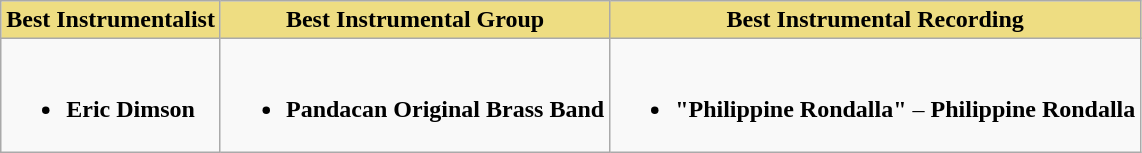<table class="wikitable">
<tr>
<th style="background:#EEDD82;" ! width:50%">Best Instrumentalist</th>
<th style="background:#EEDD82;" ! width:50%">Best Instrumental Group</th>
<th style="background:#EEDD82;" ! width:50%">Best Instrumental Recording</th>
</tr>
<tr>
<td valign="top"><br><ul><li><strong>Eric Dimson</strong></li></ul></td>
<td valign="top"><br><ul><li><strong>Pandacan Original Brass Band</strong></li></ul></td>
<td valign="top"><br><ul><li><strong>"Philippine Rondalla"</strong> – <strong>Philippine Rondalla</strong></li></ul></td>
</tr>
</table>
